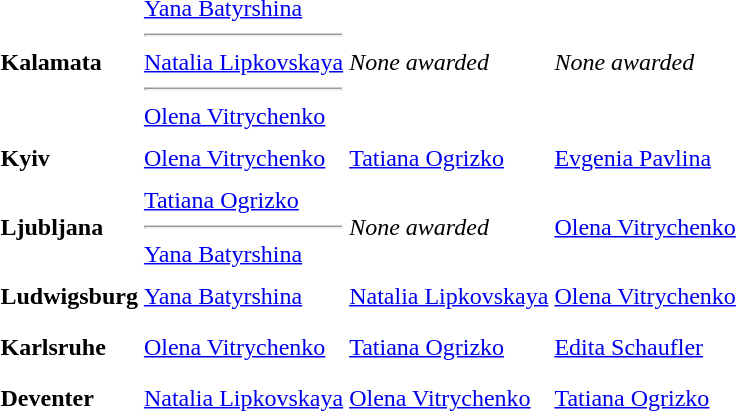<table>
<tr>
<th scope=row style="text-align:left">Kalamata</th>
<td style="height:30px;"> <a href='#'>Yana Batyrshina</a><hr> <a href='#'>Natalia Lipkovskaya</a><hr> <a href='#'>Olena Vitrychenko</a></td>
<td style="height:30px;"><em>None awarded</em></td>
<td style="height:30px;"><em>None awarded</em></td>
</tr>
<tr>
<th scope=row style="text-align:left">Kyiv</th>
<td style="height:30px;"> <a href='#'>Olena Vitrychenko</a></td>
<td style="height:30px;"> <a href='#'>Tatiana Ogrizko</a></td>
<td style="height:30px;"> <a href='#'>Evgenia Pavlina</a></td>
</tr>
<tr>
<th scope=row style="text-align:left">Ljubljana</th>
<td style="height:30px;"> <a href='#'>Tatiana Ogrizko</a><hr> <a href='#'>Yana Batyrshina</a></td>
<td style="height:30px;"><em>None awarded</em></td>
<td style="height:30px;"> <a href='#'>Olena Vitrychenko</a></td>
</tr>
<tr>
<th scope=row style="text-align:left">Ludwigsburg</th>
<td style="height:30px;"> <a href='#'>Yana Batyrshina</a></td>
<td style="height:30px;"> <a href='#'>Natalia Lipkovskaya</a></td>
<td style="height:30px;"> <a href='#'>Olena Vitrychenko</a></td>
</tr>
<tr>
<th scope=row style="text-align:left">Karlsruhe</th>
<td style="height:30px;"> <a href='#'>Olena Vitrychenko</a></td>
<td style="height:30px;"> <a href='#'>Tatiana Ogrizko</a></td>
<td style="height:30px;"> <a href='#'>Edita Schaufler</a></td>
</tr>
<tr>
<th scope=row style="text-align:left">Deventer</th>
<td style="height:30px;"> <a href='#'>Natalia Lipkovskaya</a></td>
<td style="height:30px;"> <a href='#'>Olena Vitrychenko</a></td>
<td style="height:30px;"> <a href='#'>Tatiana Ogrizko</a></td>
</tr>
<tr>
</tr>
</table>
